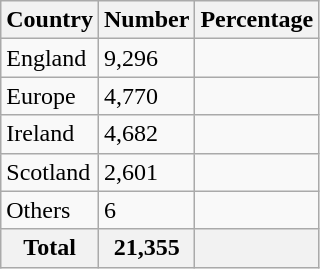<table class="wikitable sortable">
<tr>
<th>Country</th>
<th>Number</th>
<th>Percentage</th>
</tr>
<tr>
<td>England</td>
<td>9,296</td>
<td></td>
</tr>
<tr>
<td>Europe</td>
<td>4,770</td>
<td></td>
</tr>
<tr>
<td>Ireland</td>
<td>4,682</td>
<td></td>
</tr>
<tr>
<td>Scotland</td>
<td>2,601</td>
<td></td>
</tr>
<tr>
<td>Others</td>
<td>6</td>
<td></td>
</tr>
<tr>
<th>Total</th>
<th>21,355</th>
<th></th>
</tr>
</table>
